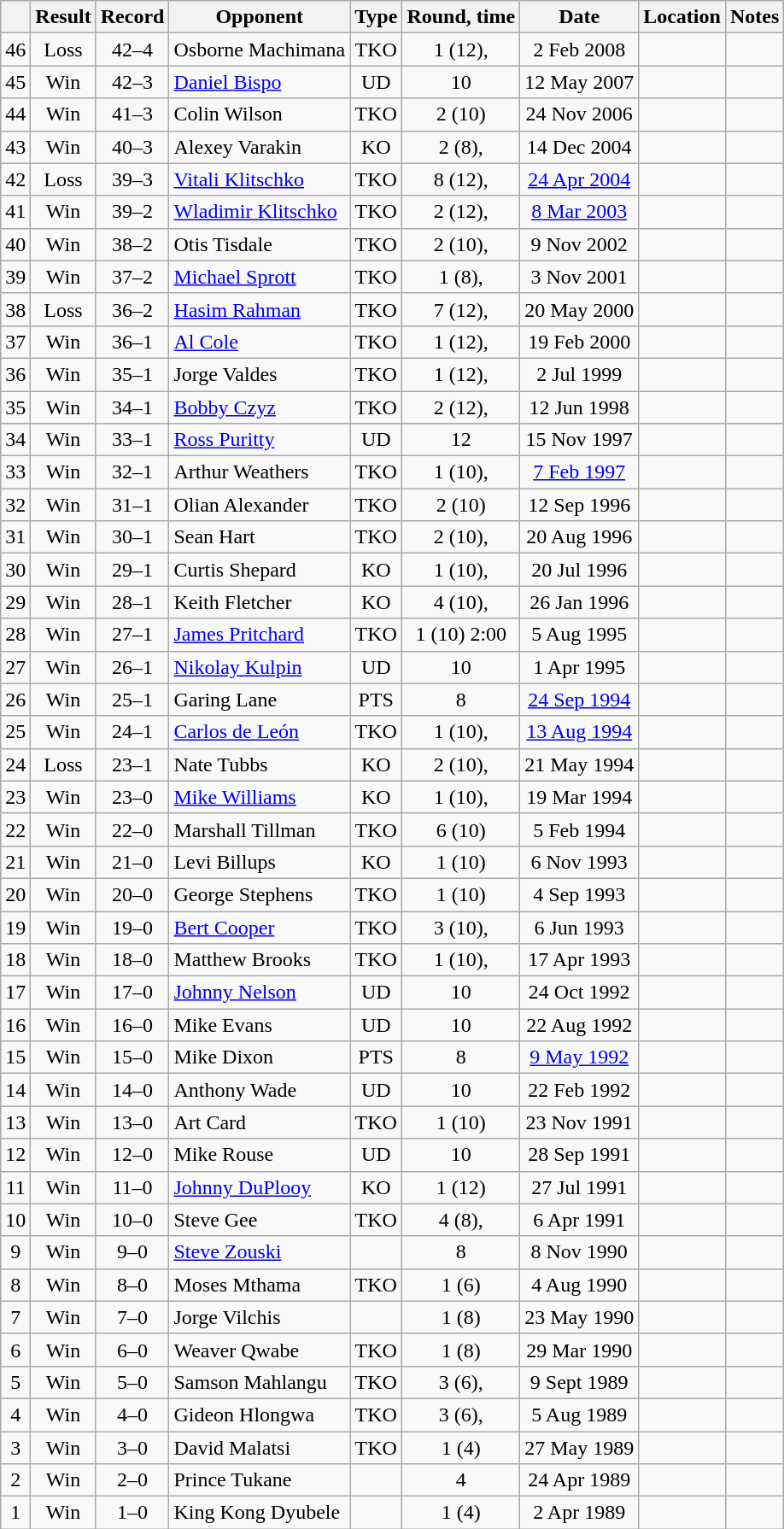<table class="wikitable" style="text-align:center">
<tr>
<th></th>
<th>Result</th>
<th>Record</th>
<th>Opponent</th>
<th>Type</th>
<th>Round, time</th>
<th>Date</th>
<th>Location</th>
<th>Notes</th>
</tr>
<tr>
<td>46</td>
<td>Loss</td>
<td>42–4</td>
<td style="text-align:left;">Osborne Machimana</td>
<td>TKO</td>
<td>1 (12), </td>
<td>2 Feb 2008</td>
<td style="text-align:left;"></td>
<td style="text-align:left;"></td>
</tr>
<tr>
<td>45</td>
<td>Win</td>
<td>42–3</td>
<td style="text-align:left;"><a href='#'>Daniel Bispo</a></td>
<td>UD</td>
<td>10</td>
<td>12 May 2007</td>
<td style="text-align:left;"></td>
<td></td>
</tr>
<tr>
<td>44</td>
<td>Win</td>
<td>41–3</td>
<td style="text-align:left;">Colin Wilson</td>
<td>TKO</td>
<td>2 (10)</td>
<td>24 Nov 2006</td>
<td style="text-align:left;"></td>
<td></td>
</tr>
<tr>
<td>43</td>
<td>Win</td>
<td>40–3</td>
<td style="text-align:left;">Alexey Varakin</td>
<td>KO</td>
<td>2 (8), </td>
<td>14 Dec 2004</td>
<td style="text-align:left;"></td>
<td></td>
</tr>
<tr>
<td>42</td>
<td>Loss</td>
<td>39–3</td>
<td style="text-align:left;"><a href='#'>Vitali Klitschko</a></td>
<td>TKO</td>
<td>8 (12), </td>
<td><a href='#'>24 Apr 2004</a></td>
<td style="text-align:left;"></td>
<td style="text-align:left;"></td>
</tr>
<tr>
<td>41</td>
<td>Win</td>
<td>39–2</td>
<td style="text-align:left;"><a href='#'>Wladimir Klitschko</a></td>
<td>TKO</td>
<td>2 (12), </td>
<td><a href='#'>8 Mar 2003</a></td>
<td style="text-align:left;"></td>
<td style="text-align:left;"></td>
</tr>
<tr>
<td>40</td>
<td>Win</td>
<td>38–2</td>
<td style="text-align:left;">Otis Tisdale</td>
<td>TKO</td>
<td>2 (10), </td>
<td>9 Nov 2002</td>
<td style="text-align:left;"></td>
<td></td>
</tr>
<tr>
<td>39</td>
<td>Win</td>
<td>37–2</td>
<td style="text-align:left;"><a href='#'>Michael Sprott</a></td>
<td>TKO</td>
<td>1 (8), </td>
<td>3 Nov 2001</td>
<td style="text-align:left;"></td>
<td></td>
</tr>
<tr>
<td>38</td>
<td>Loss</td>
<td>36–2</td>
<td style="text-align:left;"><a href='#'>Hasim Rahman</a></td>
<td>TKO</td>
<td>7 (12), </td>
<td>20 May 2000</td>
<td style="text-align:left;"></td>
<td style="text-align:left;"></td>
</tr>
<tr>
<td>37</td>
<td>Win</td>
<td>36–1</td>
<td style="text-align:left;"><a href='#'>Al Cole</a></td>
<td>TKO</td>
<td>1 (12), </td>
<td>19 Feb 2000</td>
<td style="text-align:left;"></td>
<td style="text-align:left;"></td>
</tr>
<tr>
<td>36</td>
<td>Win</td>
<td>35–1</td>
<td style="text-align:left;">Jorge Valdes</td>
<td>TKO</td>
<td>1 (12), </td>
<td>2 Jul 1999</td>
<td style="text-align:left;"></td>
<td style="text-align:left;"></td>
</tr>
<tr>
<td>35</td>
<td>Win</td>
<td>34–1</td>
<td style="text-align:left;"><a href='#'>Bobby Czyz</a></td>
<td>TKO</td>
<td>2 (12), </td>
<td>12 Jun 1998</td>
<td style="text-align:left;"></td>
<td style="text-align:left;"></td>
</tr>
<tr>
<td>34</td>
<td>Win</td>
<td>33–1</td>
<td style="text-align:left;"><a href='#'>Ross Puritty</a></td>
<td>UD</td>
<td>12</td>
<td>15 Nov 1997</td>
<td style="text-align:left;"></td>
<td style="text-align:left;"></td>
</tr>
<tr>
<td>33</td>
<td>Win</td>
<td>32–1</td>
<td style="text-align:left;">Arthur Weathers</td>
<td>TKO</td>
<td>1 (10), </td>
<td><a href='#'>7 Feb 1997</a></td>
<td style="text-align:left;"></td>
<td></td>
</tr>
<tr>
<td>32</td>
<td>Win</td>
<td>31–1</td>
<td style="text-align:left;">Olian Alexander</td>
<td>TKO</td>
<td>2 (10)</td>
<td>12 Sep 1996</td>
<td style="text-align:left;"></td>
<td></td>
</tr>
<tr>
<td>31</td>
<td>Win</td>
<td>30–1</td>
<td style="text-align:left;">Sean Hart</td>
<td>TKO</td>
<td>2 (10), </td>
<td>20 Aug 1996</td>
<td style="text-align:left;"></td>
<td></td>
</tr>
<tr>
<td>30</td>
<td>Win</td>
<td>29–1</td>
<td style="text-align:left;">Curtis Shepard</td>
<td>KO</td>
<td>1 (10), </td>
<td>20 Jul 1996</td>
<td style="text-align:left;"></td>
<td></td>
</tr>
<tr>
<td>29</td>
<td>Win</td>
<td>28–1</td>
<td style="text-align:left;">Keith Fletcher</td>
<td>KO</td>
<td>4 (10), </td>
<td>26 Jan 1996</td>
<td style="text-align:left;"></td>
<td></td>
</tr>
<tr>
<td>28</td>
<td>Win</td>
<td>27–1</td>
<td style="text-align:left;"><a href='#'>James Pritchard</a></td>
<td>TKO</td>
<td>1 (10) 2:00</td>
<td>5 Aug 1995</td>
<td style="text-align:left;"></td>
<td></td>
</tr>
<tr>
<td>27</td>
<td>Win</td>
<td>26–1</td>
<td style="text-align:left;"><a href='#'>Nikolay Kulpin</a></td>
<td>UD</td>
<td>10</td>
<td>1 Apr 1995</td>
<td style="text-align:left;"></td>
<td></td>
</tr>
<tr>
<td>26</td>
<td>Win</td>
<td>25–1</td>
<td style="text-align:left;">Garing Lane</td>
<td>PTS</td>
<td>8</td>
<td><a href='#'>24 Sep 1994</a></td>
<td style="text-align:left;"></td>
<td></td>
</tr>
<tr>
<td>25</td>
<td>Win</td>
<td>24–1</td>
<td style="text-align:left;"><a href='#'>Carlos de León</a></td>
<td>TKO</td>
<td>1 (10), </td>
<td><a href='#'>13 Aug 1994</a></td>
<td style="text-align:left;"></td>
<td></td>
</tr>
<tr>
<td>24</td>
<td>Loss</td>
<td>23–1</td>
<td style="text-align:left;">Nate Tubbs</td>
<td>KO</td>
<td>2 (10), </td>
<td>21 May 1994</td>
<td style="text-align:left;"></td>
<td></td>
</tr>
<tr>
<td>23</td>
<td>Win</td>
<td>23–0</td>
<td style="text-align:left;"><a href='#'>Mike Williams</a></td>
<td>KO</td>
<td>1 (10), </td>
<td>19 Mar 1994</td>
<td style="text-align:left;"></td>
<td></td>
</tr>
<tr>
<td>22</td>
<td>Win</td>
<td>22–0</td>
<td style="text-align:left;">Marshall Tillman</td>
<td>TKO</td>
<td>6 (10)</td>
<td>5 Feb 1994</td>
<td style="text-align:left;"></td>
<td></td>
</tr>
<tr>
<td>21</td>
<td>Win</td>
<td>21–0</td>
<td style="text-align:left;">Levi Billups</td>
<td>KO</td>
<td>1 (10)</td>
<td>6 Nov 1993</td>
<td style="text-align:left;"></td>
<td></td>
</tr>
<tr>
<td>20</td>
<td>Win</td>
<td>20–0</td>
<td style="text-align:left;">George Stephens</td>
<td>TKO</td>
<td>1 (10)</td>
<td>4 Sep 1993</td>
<td style="text-align:left;"></td>
<td></td>
</tr>
<tr>
<td>19</td>
<td>Win</td>
<td>19–0</td>
<td style="text-align:left;"><a href='#'>Bert Cooper</a></td>
<td>TKO</td>
<td>3 (10), </td>
<td>6 Jun 1993</td>
<td style="text-align:left;"></td>
<td></td>
</tr>
<tr>
<td>18</td>
<td>Win</td>
<td>18–0</td>
<td style="text-align:left;">Matthew Brooks</td>
<td>TKO</td>
<td>1 (10), </td>
<td>17 Apr 1993</td>
<td style="text-align:left;"></td>
<td></td>
</tr>
<tr>
<td>17</td>
<td>Win</td>
<td>17–0</td>
<td style="text-align:left;"><a href='#'>Johnny Nelson</a></td>
<td>UD</td>
<td>10</td>
<td>24 Oct 1992</td>
<td style="text-align:left;"></td>
<td></td>
</tr>
<tr>
<td>16</td>
<td>Win</td>
<td>16–0</td>
<td style="text-align:left;">Mike Evans</td>
<td>UD</td>
<td>10</td>
<td>22 Aug 1992</td>
<td style="text-align:left;"></td>
<td></td>
</tr>
<tr>
<td>15</td>
<td>Win</td>
<td>15–0</td>
<td style="text-align:left;">Mike Dixon</td>
<td>PTS</td>
<td>8</td>
<td><a href='#'>9 May 1992</a></td>
<td style="text-align:left;"></td>
<td></td>
</tr>
<tr>
<td>14</td>
<td>Win</td>
<td>14–0</td>
<td style="text-align:left;">Anthony Wade</td>
<td>UD</td>
<td>10</td>
<td>22 Feb 1992</td>
<td style="text-align:left;"></td>
<td></td>
</tr>
<tr>
<td>13</td>
<td>Win</td>
<td>13–0</td>
<td style="text-align:left;">Art Card</td>
<td>TKO</td>
<td>1 (10)</td>
<td>23 Nov 1991</td>
<td style="text-align:left;"></td>
<td></td>
</tr>
<tr>
<td>12</td>
<td>Win</td>
<td>12–0</td>
<td style="text-align:left;">Mike Rouse</td>
<td>UD</td>
<td>10</td>
<td>28 Sep 1991</td>
<td style="text-align:left;"></td>
<td></td>
</tr>
<tr>
<td>11</td>
<td>Win</td>
<td>11–0</td>
<td style="text-align:left;"><a href='#'>Johnny DuPlooy</a></td>
<td>KO</td>
<td>1 (12)</td>
<td>27 Jul 1991</td>
<td style="text-align:left;"></td>
<td style="text-align:left;"></td>
</tr>
<tr>
<td>10</td>
<td>Win</td>
<td>10–0</td>
<td style="text-align:left;">Steve Gee</td>
<td>TKO</td>
<td>4 (8), </td>
<td>6 Apr 1991</td>
<td style="text-align:left;"></td>
<td></td>
</tr>
<tr>
<td>9</td>
<td>Win</td>
<td>9–0</td>
<td style="text-align:left;"><a href='#'>Steve Zouski</a></td>
<td></td>
<td>8</td>
<td>8 Nov 1990</td>
<td style="text-align:left;"></td>
<td></td>
</tr>
<tr>
<td>8</td>
<td>Win</td>
<td>8–0</td>
<td style="text-align:left;">Moses Mthama</td>
<td>TKO</td>
<td>1 (6)</td>
<td>4 Aug 1990</td>
<td style="text-align:left;"></td>
<td></td>
</tr>
<tr>
<td>7</td>
<td>Win</td>
<td>7–0</td>
<td style="text-align:left;">Jorge Vilchis</td>
<td></td>
<td>1 (8)</td>
<td>23 May 1990</td>
<td style="text-align:left;"></td>
<td></td>
</tr>
<tr>
<td>6</td>
<td>Win</td>
<td>6–0</td>
<td style="text-align:left;">Weaver Qwabe</td>
<td>TKO</td>
<td>1 (8)</td>
<td>29 Mar 1990</td>
<td style="text-align:left;"></td>
<td></td>
</tr>
<tr>
<td>5</td>
<td>Win</td>
<td>5–0</td>
<td style="text-align:left;">Samson Mahlangu</td>
<td>TKO</td>
<td>3 (6), </td>
<td>9 Sept 1989</td>
<td style="text-align:left;"></td>
<td></td>
</tr>
<tr>
<td>4</td>
<td>Win</td>
<td>4–0</td>
<td style="text-align:left;">Gideon Hlongwa</td>
<td>TKO</td>
<td>3 (6), </td>
<td>5 Aug 1989</td>
<td style="text-align:left;"></td>
<td></td>
</tr>
<tr>
<td>3</td>
<td>Win</td>
<td>3–0</td>
<td style="text-align:left;">David Malatsi</td>
<td>TKO</td>
<td>1 (4)</td>
<td>27 May 1989</td>
<td style="text-align:left;"></td>
<td></td>
</tr>
<tr>
<td>2</td>
<td>Win</td>
<td>2–0</td>
<td style="text-align:left;">Prince Tukane</td>
<td></td>
<td>4</td>
<td>24 Apr 1989</td>
<td style="text-align:left;"></td>
<td></td>
</tr>
<tr>
<td>1</td>
<td>Win</td>
<td>1–0</td>
<td style="text-align:left;">King Kong Dyubele</td>
<td></td>
<td>1 (4)</td>
<td>2 Apr 1989</td>
<td style="text-align:left;"></td>
<td></td>
</tr>
</table>
